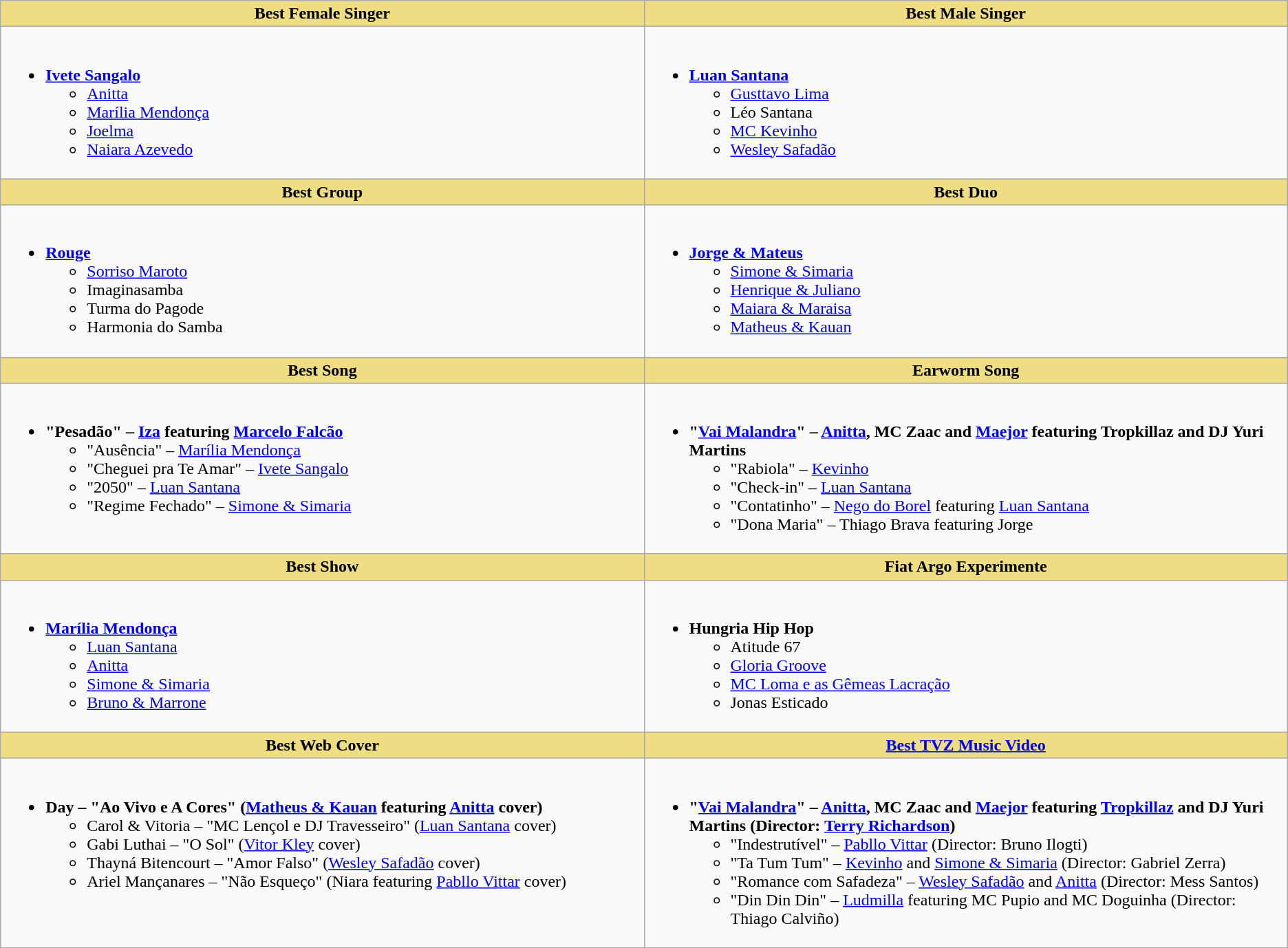<table class=wikitable>
<tr>
<th style="background:#EEDD82;width:50%">Best Female Singer</th>
<th style="background:#EEDD82;width:50%">Best Male Singer</th>
</tr>
<tr>
<td valign="top"><br><ul><li><strong><a href='#'>Ivete Sangalo</a></strong><ul><li><a href='#'>Anitta</a></li><li><a href='#'>Marília Mendonça</a></li><li><a href='#'>Joelma</a></li><li><a href='#'>Naiara Azevedo</a></li></ul></li></ul></td>
<td valign="top"><br><ul><li><strong><a href='#'>Luan Santana</a></strong><ul><li><a href='#'>Gusttavo Lima</a></li><li>Léo Santana</li><li><a href='#'>MC Kevinho</a></li><li><a href='#'>Wesley Safadão</a></li></ul></li></ul></td>
</tr>
<tr>
<th style="background:#EEDD82;width:50%">Best Group</th>
<th style="background:#EEDD82;width:50%">Best Duo</th>
</tr>
<tr>
<td valign="top"><br><ul><li><strong><a href='#'>Rouge</a></strong><ul><li><a href='#'>Sorriso Maroto</a></li><li>Imaginasamba</li><li>Turma do Pagode</li><li>Harmonia do Samba</li></ul></li></ul></td>
<td valign="top"><br><ul><li><strong><a href='#'>Jorge & Mateus</a></strong><ul><li><a href='#'>Simone & Simaria</a></li><li><a href='#'>Henrique & Juliano</a></li><li><a href='#'>Maiara & Maraisa</a></li><li><a href='#'>Matheus & Kauan</a></li></ul></li></ul></td>
</tr>
<tr>
<th style="background:#EEDD82;width:50%">Best Song</th>
<th style="background:#EEDD82;width:50%">Earworm Song</th>
</tr>
<tr>
<td valign="top"><br><ul><li><strong>"Pesadão" – <a href='#'>Iza</a> featuring <a href='#'>Marcelo Falcão</a></strong><ul><li>"Ausência" – <a href='#'>Marília Mendonça</a></li><li>"Cheguei pra Te Amar" – <a href='#'>Ivete Sangalo</a></li><li>"2050" – <a href='#'>Luan Santana</a></li><li>"Regime Fechado" – <a href='#'>Simone & Simaria</a></li></ul></li></ul></td>
<td valign="top"><br><ul><li><strong>"<a href='#'>Vai Malandra</a>" – <a href='#'>Anitta</a>, MC Zaac and <a href='#'>Maejor</a> featuring Tropkillaz and DJ Yuri Martins</strong><ul><li>"Rabiola" – <a href='#'>Kevinho</a></li><li>"Check-in" – <a href='#'>Luan Santana</a></li><li>"Contatinho" – <a href='#'>Nego do Borel</a> featuring <a href='#'>Luan Santana</a></li><li>"Dona Maria" – Thiago Brava featuring Jorge</li></ul></li></ul></td>
</tr>
<tr>
<th style="background:#EEDD82;width:50%">Best Show</th>
<th style="background:#EEDD82;width:50%">Fiat Argo Experimente</th>
</tr>
<tr>
<td valign="top"><br><ul><li><strong><a href='#'>Marília Mendonça</a></strong><ul><li><a href='#'>Luan Santana</a></li><li><a href='#'>Anitta</a></li><li><a href='#'>Simone & Simaria</a></li><li><a href='#'>Bruno & Marrone</a></li></ul></li></ul></td>
<td valign="top"><br><ul><li><strong>Hungria Hip Hop</strong><ul><li>Atitude 67</li><li><a href='#'>Gloria Groove</a></li><li><a href='#'>MC Loma e as Gêmeas Lacração</a></li><li>Jonas Esticado</li></ul></li></ul></td>
</tr>
<tr>
<th style="background:#EEDD82;width:50%">Best Web Cover</th>
<th style="background:#EEDD82;width:50%"><a href='#'>Best TVZ Music Video</a></th>
</tr>
<tr>
<td valign="top"><br><ul><li><strong>Day – "Ao Vivo e A Cores" (<a href='#'>Matheus & Kauan</a> featuring <a href='#'>Anitta</a> cover)</strong><ul><li>Carol & Vitoria – "MC Lençol e DJ Travesseiro" (<a href='#'>Luan Santana</a> cover)</li><li>Gabi Luthai – "O Sol"  (<a href='#'>Vitor Kley</a> cover)</li><li>Thayná Bitencourt – "Amor Falso" (<a href='#'>Wesley Safadão</a> cover)</li><li>Ariel Mançanares – "Não Esqueço"  (Niara featuring <a href='#'>Pabllo Vittar</a> cover)</li></ul></li></ul></td>
<td valign="top"><br><ul><li><strong>"<a href='#'>Vai Malandra</a>" – <a href='#'>Anitta</a>, MC Zaac and <a href='#'>Maejor</a> featuring <a href='#'>Tropkillaz</a> and DJ Yuri Martins (Director: <a href='#'>Terry Richardson</a>)</strong><ul><li>"Indestrutível" – <a href='#'>Pabllo Vittar</a> (Director: Bruno Ilogti)</li><li>"Ta Tum Tum" – <a href='#'>Kevinho</a> and <a href='#'>Simone & Simaria</a> (Director: Gabriel Zerra)</li><li>"Romance com Safadeza" – <a href='#'>Wesley Safadão</a> and <a href='#'>Anitta</a> (Director: Mess Santos)</li><li>"Din Din Din" – <a href='#'>Ludmilla</a> featuring MC Pupio and MC Doguinha (Director: Thiago Calviño)</li></ul></li></ul></td>
</tr>
</table>
